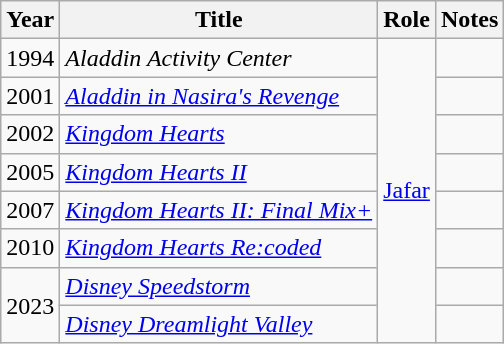<table class="wikitable">
<tr>
<th>Year</th>
<th>Title</th>
<th>Role</th>
<th>Notes</th>
</tr>
<tr>
<td>1994</td>
<td><em>Aladdin Activity Center</em></td>
<td rowspan="8"><a href='#'>Jafar</a></td>
<td></td>
</tr>
<tr>
<td>2001</td>
<td><em><a href='#'>Aladdin in Nasira's Revenge</a></em></td>
<td></td>
</tr>
<tr>
<td>2002</td>
<td><em><a href='#'>Kingdom Hearts</a></em></td>
<td></td>
</tr>
<tr>
<td>2005</td>
<td><em><a href='#'>Kingdom Hearts II</a></em></td>
<td></td>
</tr>
<tr>
<td>2007</td>
<td><em><a href='#'>Kingdom Hearts II: Final Mix+</a></em></td>
<td></td>
</tr>
<tr>
<td>2010</td>
<td><em><a href='#'>Kingdom Hearts Re:coded</a></em></td>
<td></td>
</tr>
<tr>
<td rowspan="2">2023</td>
<td><em><a href='#'>Disney Speedstorm</a></em></td>
<td></td>
</tr>
<tr>
<td><em><a href='#'>Disney Dreamlight Valley</a></em></td>
</tr>
</table>
